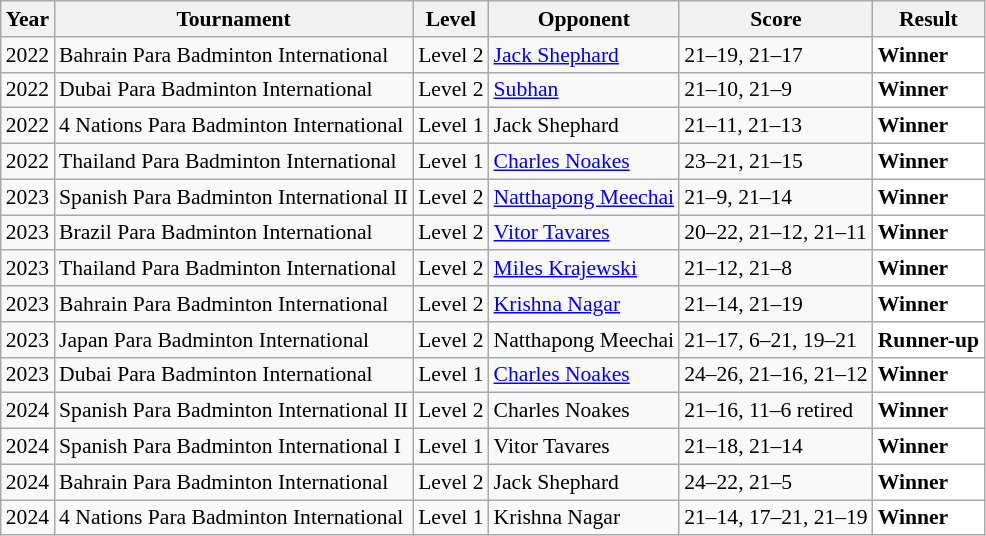<table class="sortable wikitable" style="font-size: 90%;">
<tr>
<th>Year</th>
<th>Tournament</th>
<th>Level</th>
<th>Opponent</th>
<th>Score</th>
<th>Result</th>
</tr>
<tr>
<td align="center">2022</td>
<td align="left">Bahrain Para Badminton International</td>
<td align="left">Level 2</td>
<td align="left"> <a href='#'>Jack Shephard</a></td>
<td align="left">21–19, 21–17</td>
<td style="text-align:left; background:white"><strong> Winner</strong></td>
</tr>
<tr>
<td align="center">2022</td>
<td align="left">Dubai Para Badminton International</td>
<td align="left">Level 2</td>
<td align="left"> <a href='#'>Subhan</a></td>
<td align="left">21–10, 21–9</td>
<td style="text-align:left; background:white"><strong> Winner</strong></td>
</tr>
<tr>
<td align="center">2022</td>
<td align="left">4 Nations Para Badminton International</td>
<td align="left">Level 1</td>
<td align="left"> Jack Shephard</td>
<td align="left">21–11, 21–13</td>
<td style="text-align:left; background:white"><strong> Winner</strong></td>
</tr>
<tr>
<td align="center">2022</td>
<td align="left">Thailand Para Badminton International</td>
<td align="left">Level 1</td>
<td align="left"> <a href='#'>Charles Noakes</a></td>
<td align="left">23–21, 21–15</td>
<td style="text-align:left; background:white"><strong> Winner</strong></td>
</tr>
<tr>
<td align="center">2023</td>
<td align="left">Spanish Para Badminton International II</td>
<td align="left">Level 2</td>
<td align="left"> <a href='#'>Natthapong Meechai</a></td>
<td align="left">21–9, 21–14</td>
<td style="text-align:left; background:white"><strong> Winner</strong></td>
</tr>
<tr>
<td align="center">2023</td>
<td align="left">Brazil Para Badminton International</td>
<td align="left">Level 2</td>
<td align="left"> <a href='#'>Vitor Tavares</a></td>
<td align="left">20–22, 21–12, 21–11</td>
<td style="text-align:left; background:white"><strong> Winner</strong></td>
</tr>
<tr>
<td align="center">2023</td>
<td align="left">Thailand Para Badminton International</td>
<td align="left">Level 2</td>
<td align="left"> <a href='#'>Miles Krajewski</a></td>
<td align="left">21–12, 21–8</td>
<td style="text-align:left; background:white"><strong> Winner</strong></td>
</tr>
<tr>
<td align="center">2023</td>
<td align="left">Bahrain Para Badminton International</td>
<td align="left">Level 2</td>
<td align="left"> <a href='#'>Krishna Nagar</a></td>
<td align="left">21–14, 21–19</td>
<td style="text-align:left; background:white"><strong> Winner</strong></td>
</tr>
<tr>
<td align="center">2023</td>
<td align="left">Japan Para Badminton International</td>
<td align="left">Level 2</td>
<td align="left"> Natthapong Meechai</td>
<td align="left">21–17, 6–21, 19–21</td>
<td style="text-align:left; background:white"><strong> Runner-up</strong></td>
</tr>
<tr>
<td align="center">2023</td>
<td align="left">Dubai Para Badminton International</td>
<td align="left">Level 1</td>
<td align="left"> <a href='#'>Charles Noakes</a></td>
<td align="left">24–26, 21–16, 21–12</td>
<td style="text-align:left; background:white"><strong> Winner</strong></td>
</tr>
<tr>
<td align="center">2024</td>
<td align="left">Spanish Para Badminton International II</td>
<td align="left">Level 2</td>
<td align="left"> Charles Noakes</td>
<td align="left">21–16, 11–6 retired</td>
<td style="text-align:left; background:white"><strong> Winner</strong></td>
</tr>
<tr>
<td align="center">2024</td>
<td align="left">Spanish Para Badminton International I</td>
<td align="left">Level 1</td>
<td align="left"> Vitor Tavares</td>
<td align="left">21–18, 21–14</td>
<td style="text-align:left; background:white"><strong> Winner</strong></td>
</tr>
<tr>
<td align="center">2024</td>
<td align="left">Bahrain Para Badminton International</td>
<td align="left">Level 2</td>
<td align="left"> Jack Shephard</td>
<td align="left">24–22, 21–5</td>
<td style="text-align:left; background:white"><strong> Winner</strong></td>
</tr>
<tr>
<td align="center">2024</td>
<td align="left">4 Nations Para Badminton International</td>
<td align="left">Level 1</td>
<td align="left"> Krishna Nagar</td>
<td align="left">21–14, 17–21, 21–19</td>
<td style="text-align:left; background:white"><strong> Winner</strong></td>
</tr>
</table>
